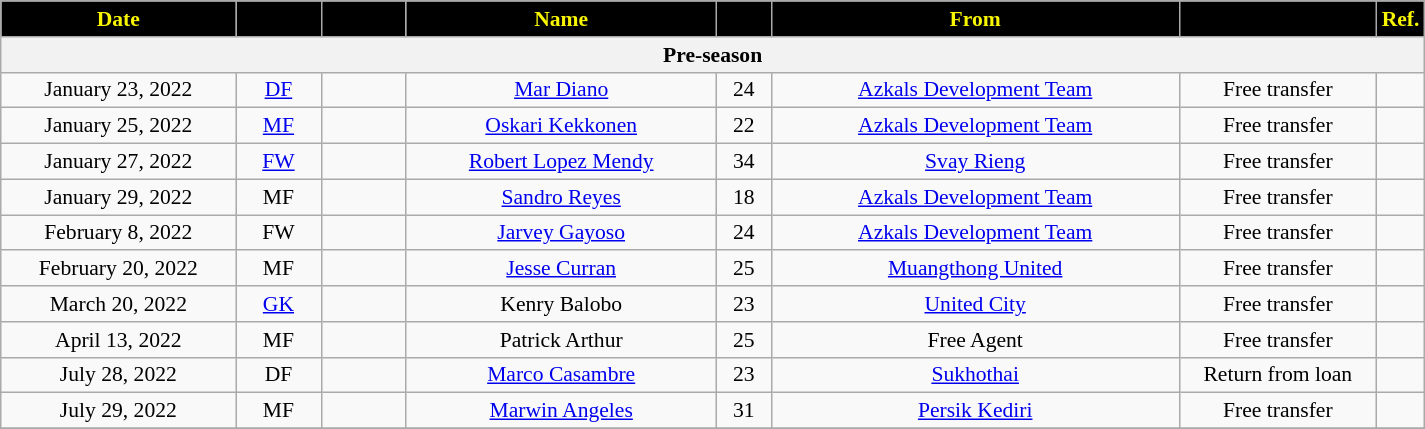<table class="wikitable" style="text-align:center; font-size:90%">
<tr>
<th style="background:#000000; color:#F8F500; width:150px;">Date</th>
<th style="background:#000000; color:#F8F500; width:50px;"></th>
<th style="background:#000000; color:#F8F500; width:50px;"></th>
<th style="background:#000000; color:#F8F500; width:200px;">Name</th>
<th style="background:#000000; color:#F8F500; width:30px;"></th>
<th style="background:#000000; color:#F8F500; width:265px;">From</th>
<th style="background:#000000; color:#F8F500; width:125px;"></th>
<th style="background:#000000; color:#F8F500; width:25px;">Ref.</th>
</tr>
<tr>
<th colspan=8>Pre-season</th>
</tr>
<tr>
<td>January 23, 2022</td>
<td><a href='#'>DF</a></td>
<td></td>
<td><a href='#'>Mar Diano</a></td>
<td>24</td>
<td> <a href='#'>Azkals Development Team</a></td>
<td>Free transfer</td>
<td></td>
</tr>
<tr>
<td>January 25, 2022</td>
<td><a href='#'>MF</a></td>
<td></td>
<td><a href='#'>Oskari Kekkonen</a></td>
<td>22</td>
<td> <a href='#'>Azkals Development Team</a></td>
<td>Free transfer</td>
<td></td>
</tr>
<tr>
<td>January 27, 2022</td>
<td><a href='#'>FW</a></td>
<td></td>
<td><a href='#'>Robert Lopez Mendy</a></td>
<td>34</td>
<td> <a href='#'>Svay Rieng</a></td>
<td>Free transfer</td>
<td></td>
</tr>
<tr>
<td>January 29, 2022</td>
<td>MF</td>
<td></td>
<td><a href='#'>Sandro Reyes</a></td>
<td>18</td>
<td> <a href='#'>Azkals Development Team</a></td>
<td>Free transfer</td>
<td></td>
</tr>
<tr>
<td>February 8, 2022</td>
<td>FW</td>
<td></td>
<td><a href='#'>Jarvey Gayoso</a></td>
<td>24</td>
<td> <a href='#'>Azkals Development Team</a></td>
<td>Free transfer</td>
<td></td>
</tr>
<tr>
<td>February 20, 2022</td>
<td>MF</td>
<td></td>
<td><a href='#'>Jesse Curran</a></td>
<td>25</td>
<td> <a href='#'>Muangthong United</a></td>
<td>Free transfer</td>
<td></td>
</tr>
<tr>
<td>March 20, 2022</td>
<td><a href='#'>GK</a></td>
<td></td>
<td>Kenry Balobo</td>
<td>23</td>
<td> <a href='#'>United City</a></td>
<td>Free transfer</td>
<td></td>
</tr>
<tr>
<td>April 13, 2022</td>
<td>MF</td>
<td></td>
<td>Patrick Arthur</td>
<td>25</td>
<td>Free Agent</td>
<td>Free transfer</td>
<td></td>
</tr>
<tr>
<td>July 28, 2022</td>
<td>DF</td>
<td></td>
<td><a href='#'>Marco Casambre</a></td>
<td>23</td>
<td> <a href='#'>Sukhothai</a></td>
<td>Return from loan</td>
<td></td>
</tr>
<tr>
<td>July 29, 2022</td>
<td>MF</td>
<td></td>
<td><a href='#'>Marwin Angeles</a></td>
<td>31</td>
<td> <a href='#'>Persik Kediri</a></td>
<td>Free transfer</td>
<td></td>
</tr>
<tr>
</tr>
</table>
